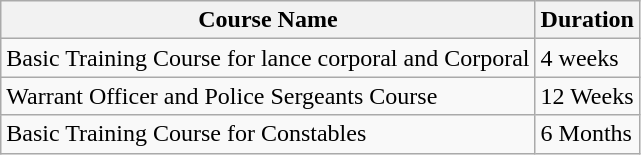<table class="wikitable">
<tr>
<th>Course Name</th>
<th>Duration</th>
</tr>
<tr>
<td>Basic Training Course for lance corporal and Corporal</td>
<td>4 weeks</td>
</tr>
<tr>
<td>Warrant Officer and Police Sergeants Course</td>
<td>12 Weeks</td>
</tr>
<tr>
<td>Basic Training Course for Constables</td>
<td>6 Months</td>
</tr>
</table>
